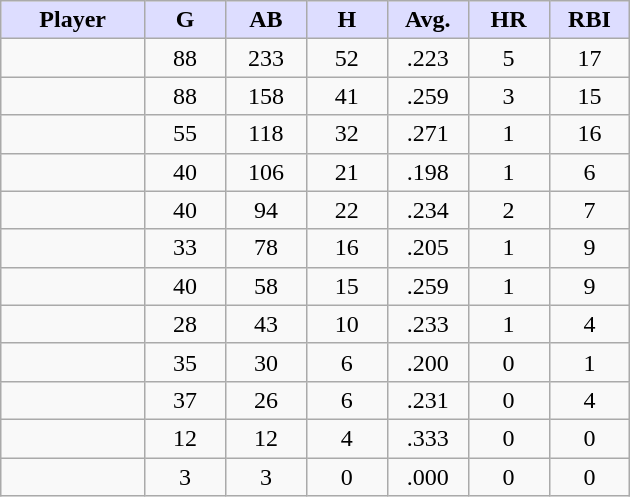<table class="wikitable sortable">
<tr>
<th style="background:#ddf; width:16%;">Player</th>
<th style="background:#ddf; width:9%;">G</th>
<th style="background:#ddf; width:9%;">AB</th>
<th style="background:#ddf; width:9%;">H</th>
<th style="background:#ddf; width:9%;">Avg.</th>
<th style="background:#ddf; width:9%;">HR</th>
<th style="background:#ddf; width:9%;">RBI</th>
</tr>
<tr align="center">
<td></td>
<td>88</td>
<td>233</td>
<td>52</td>
<td>.223</td>
<td>5</td>
<td>17</td>
</tr>
<tr align="center">
<td></td>
<td>88</td>
<td>158</td>
<td>41</td>
<td>.259</td>
<td>3</td>
<td>15</td>
</tr>
<tr align="center">
<td></td>
<td>55</td>
<td>118</td>
<td>32</td>
<td>.271</td>
<td>1</td>
<td>16</td>
</tr>
<tr align="center">
<td></td>
<td>40</td>
<td>106</td>
<td>21</td>
<td>.198</td>
<td>1</td>
<td>6</td>
</tr>
<tr align="center">
<td></td>
<td>40</td>
<td>94</td>
<td>22</td>
<td>.234</td>
<td>2</td>
<td>7</td>
</tr>
<tr align="center">
<td></td>
<td>33</td>
<td>78</td>
<td>16</td>
<td>.205</td>
<td>1</td>
<td>9</td>
</tr>
<tr align="center">
<td></td>
<td>40</td>
<td>58</td>
<td>15</td>
<td>.259</td>
<td>1</td>
<td>9</td>
</tr>
<tr align="center">
<td></td>
<td>28</td>
<td>43</td>
<td>10</td>
<td>.233</td>
<td>1</td>
<td>4</td>
</tr>
<tr align="center">
<td></td>
<td>35</td>
<td>30</td>
<td>6</td>
<td>.200</td>
<td>0</td>
<td>1</td>
</tr>
<tr align="center">
<td></td>
<td>37</td>
<td>26</td>
<td>6</td>
<td>.231</td>
<td>0</td>
<td>4</td>
</tr>
<tr align="center">
<td></td>
<td>12</td>
<td>12</td>
<td>4</td>
<td>.333</td>
<td>0</td>
<td>0</td>
</tr>
<tr align="center">
<td></td>
<td>3</td>
<td>3</td>
<td>0</td>
<td>.000</td>
<td>0</td>
<td>0</td>
</tr>
</table>
